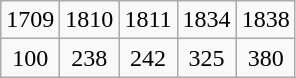<table class="wikitable" style="text-align:center">
<tr>
<td>1709</td>
<td>1810</td>
<td>1811</td>
<td>1834</td>
<td>1838</td>
</tr>
<tr>
<td>100</td>
<td>238</td>
<td>242</td>
<td>325</td>
<td>380 </td>
</tr>
</table>
